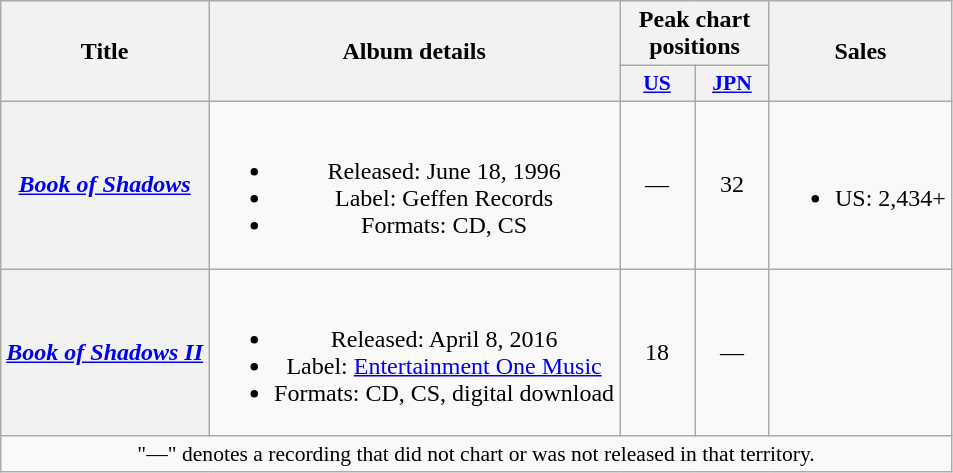<table class="wikitable plainrowheaders" style="text-align:center;">
<tr>
<th scope="col" rowspan="2">Title</th>
<th scope="col" rowspan="2">Album details</th>
<th scope="col" colspan="2">Peak chart positions</th>
<th scope="col" rowspan="2">Sales</th>
</tr>
<tr>
<th scope="col" style="width:3em;font-size:90%;"><a href='#'>US</a><br></th>
<th scope="col" style="width:3em;font-size:90%;"><a href='#'>JPN</a><br></th>
</tr>
<tr>
<th scope="row"><em><a href='#'>Book of Shadows</a></em></th>
<td><br><ul><li>Released: June 18, 1996</li><li>Label: Geffen Records</li><li>Formats: CD, CS</li></ul></td>
<td>—</td>
<td>32</td>
<td><br><ul><li>US: 2,434+</li></ul></td>
</tr>
<tr>
<th scope="row"><em><a href='#'>Book of Shadows II</a></em></th>
<td><br><ul><li>Released: April 8, 2016</li><li>Label: <a href='#'>Entertainment One Music</a></li><li>Formats: CD, CS, digital download</li></ul></td>
<td>18</td>
<td>—</td>
<td></td>
</tr>
<tr>
<td colspan="10" style="font-size:90%">"—" denotes a recording that did not chart or was not released in that territory.</td>
</tr>
</table>
